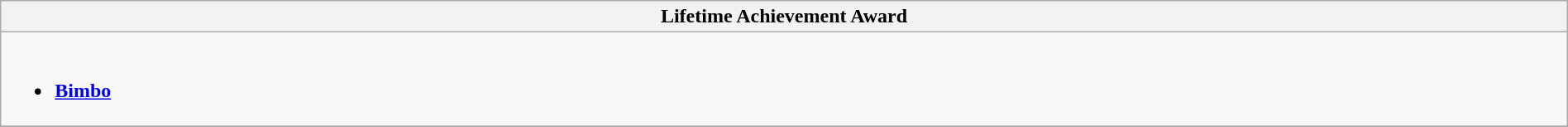<table class="wikitable" style="width:100%;">
<tr>
<th colspan= "2">Lifetime Achievement Award</th>
</tr>
<tr>
<td valign= "top" colspan= "2"><br><ul><li><strong><a href='#'>Bimbo</a></strong></li></ul></td>
</tr>
<tr>
</tr>
</table>
